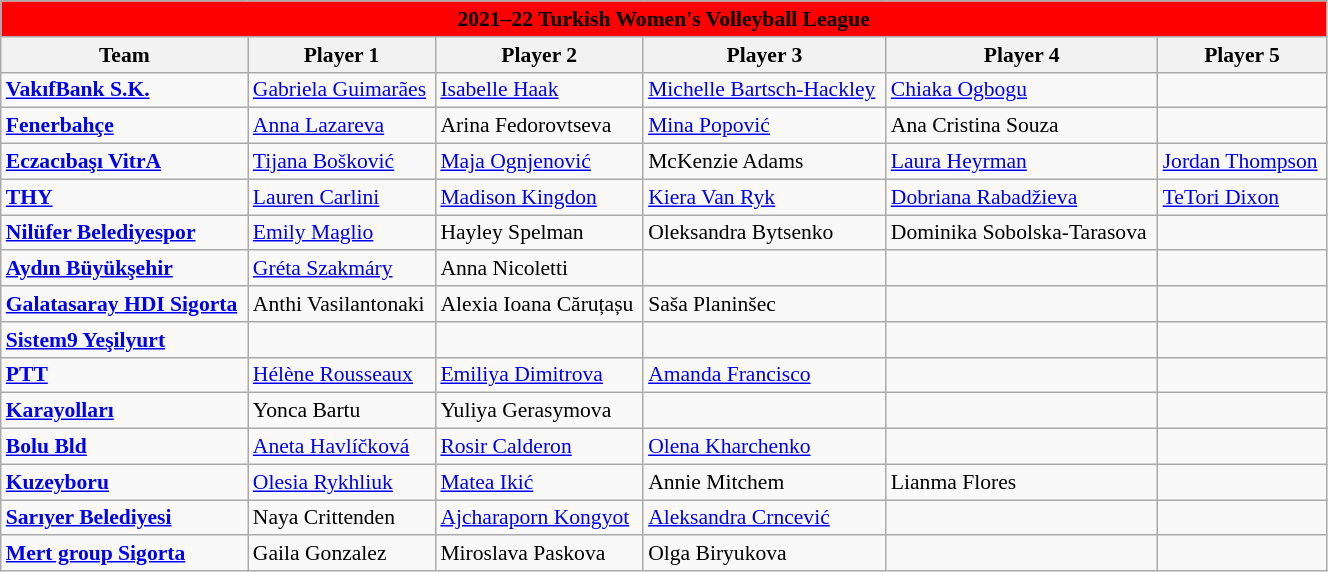<table class="wikitable" style="font-size:90%; width: 70%; text-align:left;">
<tr>
<th style=background:red colspan=6><span>2021–22 Turkish Women's Volleyball League</span></th>
</tr>
<tr>
<th>Team</th>
<th>Player 1</th>
<th>Player 2</th>
<th>Player 3</th>
<th>Player 4</th>
<th>Player 5</th>
</tr>
<tr>
<td><strong><a href='#'>VakıfBank S.K.</a></strong></td>
<td> <a href='#'>Gabriela Guimarães</a></td>
<td> <a href='#'>Isabelle Haak</a></td>
<td> <a href='#'>Michelle Bartsch-Hackley</a></td>
<td> <a href='#'>Chiaka Ogbogu</a></td>
<td></td>
</tr>
<tr>
<td><strong><a href='#'>Fenerbahçe</a></strong></td>
<td> <a href='#'>Anna Lazareva</a></td>
<td> Arina Fedorovtseva</td>
<td> <a href='#'>Mina Popović</a></td>
<td> Ana Cristina Souza</td>
<td></td>
</tr>
<tr>
<td><strong><a href='#'>Eczacıbaşı VitrA</a></strong></td>
<td> <a href='#'>Tijana Bošković</a></td>
<td> <a href='#'>Maja Ognjenović</a></td>
<td> McKenzie Adams</td>
<td> <a href='#'>Laura Heyrman</a></td>
<td> <a href='#'>Jordan Thompson</a></td>
</tr>
<tr>
<td><strong><a href='#'>THY</a></strong></td>
<td> <a href='#'>Lauren Carlini</a></td>
<td> <a href='#'>Madison Kingdon</a></td>
<td> <a href='#'>Kiera Van Ryk</a></td>
<td> <a href='#'>Dobriana Rabadžieva</a></td>
<td> <a href='#'>TeTori Dixon</a></td>
</tr>
<tr>
<td><strong><a href='#'>Nilüfer Belediyespor</a></strong></td>
<td> <a href='#'>Emily Maglio</a></td>
<td> Hayley Spelman</td>
<td> Oleksandra Bytsenko</td>
<td> Dominika Sobolska-Tarasova</td>
<td></td>
</tr>
<tr>
<td><strong><a href='#'>Aydın Büyükşehir</a></strong></td>
<td> <a href='#'>Gréta Szakmáry</a></td>
<td> Anna Nicoletti</td>
<td></td>
<td></td>
<td></td>
</tr>
<tr>
<td><strong><a href='#'>Galatasaray HDI Sigorta</a></strong></td>
<td>  Anthi Vasilantonaki</td>
<td> Alexia Ioana Căruțașu</td>
<td>  Saša Planinšec</td>
<td></td>
<td></td>
</tr>
<tr>
<td><strong><a href='#'>Sistem9 Yeşilyurt</a></strong></td>
<td></td>
<td></td>
<td></td>
<td></td>
<td></td>
</tr>
<tr>
<td><strong><a href='#'>PTT</a></strong></td>
<td> <a href='#'>Hélène Rousseaux</a></td>
<td> <a href='#'>Emiliya Dimitrova</a></td>
<td> <a href='#'>Amanda Francisco</a></td>
<td></td>
<td></td>
</tr>
<tr>
<td><strong><a href='#'>Karayolları</a></strong></td>
<td> Yonca Bartu</td>
<td> Yuliya Gerasymova</td>
<td></td>
<td></td>
<td></td>
</tr>
<tr>
<td><strong><a href='#'>Bolu Bld</a></strong></td>
<td> <a href='#'>Aneta Havlíčková</a></td>
<td> <a href='#'>Rosir Calderon</a></td>
<td> <a href='#'>Olena Kharchenko</a></td>
<td></td>
<td></td>
</tr>
<tr>
<td><strong><a href='#'>Kuzeyboru</a></strong></td>
<td> <a href='#'>Olesia Rykhliuk</a></td>
<td> <a href='#'>Matea Ikić</a></td>
<td> Annie Mitchem</td>
<td> Lianma Flores</td>
<td></td>
</tr>
<tr>
<td><strong><a href='#'>Sarıyer Belediyesi</a></strong></td>
<td> Naya Crittenden</td>
<td> <a href='#'>Ajcharaporn Kongyot</a></td>
<td> <a href='#'>Aleksandra Crncević</a></td>
<td></td>
<td></td>
</tr>
<tr>
<td><strong><a href='#'>Mert group Sigorta</a></strong></td>
<td> Gaila Gonzalez</td>
<td> Miroslava Paskova</td>
<td> Olga Biryukova</td>
<td></td>
<td></td>
</tr>
</table>
